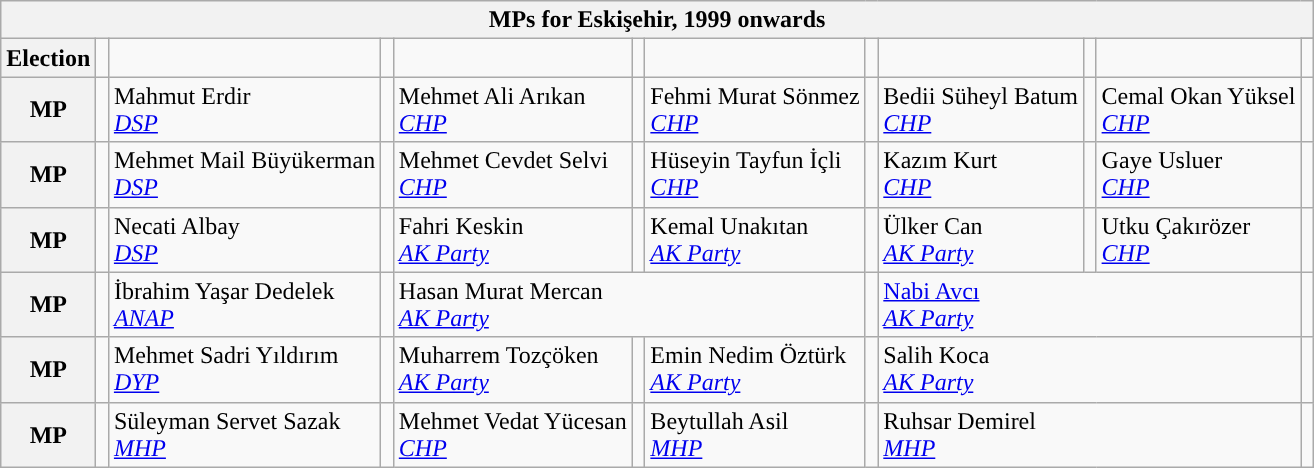<table class="wikitable">
<tr>
<th colspan = 12>MPs for Eskişehir, 1999 onwards</th>
</tr>
<tr>
<th rowspan = 2>Election</th>
<td rowspan="2" style="width:1px;"></td>
<td rowspan = 2></td>
<td rowspan="2" style="width:1px;"></td>
<td rowspan = 2></td>
<td rowspan="2" style="width:1px;"></td>
<td rowspan = 2></td>
<td rowspan="2" style="width:1px;"></td>
<td rowspan = 2></td>
<td rowspan="2" style="width:1px;"></td>
<td rowspan = 2></td>
</tr>
<tr>
<td></td>
</tr>
<tr>
<th>MP</th>
<td width=1px style="background-color: "></td>
<td colspan = 1>Mahmut Erdir<br><em><a href='#'>DSP</a></em></td>
<td width=1px style="background-color: "></td>
<td colspan = 1>Mehmet Ali Arıkan<br><em><a href='#'>CHP</a></em></td>
<td width=1px style="background-color: "></td>
<td colspan = 1>Fehmi Murat Sönmez<br><em><a href='#'>CHP</a></em></td>
<td width=1px style="background-color: "></td>
<td colspan = 1>Bedii Süheyl Batum<br><em><a href='#'>CHP</a></em></td>
<td width=1px style="background-color: "></td>
<td colspan = 1>Cemal Okan Yüksel<br><em><a href='#'>CHP</a></em></td>
<td width=1px style="background-color: "></td>
</tr>
<tr>
<th>MP</th>
<td width=1px style="background-color: "></td>
<td colspan = 1>Mehmet Mail Büyükerman<br><em><a href='#'>DSP</a></em></td>
<td width=1px style="background-color: "></td>
<td colspan = 1>Mehmet Cevdet Selvi<br><em><a href='#'>CHP</a></em></td>
<td width=1px style="background-color: "></td>
<td colspan = 1>Hüseyin Tayfun İçli<br><em><a href='#'>CHP</a></em></td>
<td width=1px style="background-color: "></td>
<td colspan = 1>Kazım Kurt<br><em><a href='#'>CHP</a></em></td>
<td width=1px style="background-color: "></td>
<td colspan = 1>Gaye Usluer<br><em><a href='#'>CHP</a></em></td>
<td width=1px style="background-color: "></td>
</tr>
<tr>
<th>MP</th>
<td width=1px style="background-color: "></td>
<td colspan = 1>Necati Albay<br><em><a href='#'>DSP</a></em></td>
<td width=1px style="background-color: "></td>
<td colspan = 1>Fahri Keskin<br><em><a href='#'>AK Party</a></em></td>
<td width=1px style="background-color: "></td>
<td colspan = 1>Kemal Unakıtan<br><em><a href='#'>AK Party</a></em></td>
<td width=1px style="background-color: "></td>
<td colspan = 1>Ülker Can<br><em><a href='#'>AK Party</a></em></td>
<td width=1px style="background-color: "></td>
<td colspan = 1>Utku Çakırözer<br><em><a href='#'>CHP</a></em></td>
<td width=1px style="background-color: "></td>
</tr>
<tr>
<th>MP</th>
<td width=1px style="background-color: "></td>
<td colspan = 1>İbrahim Yaşar Dedelek<br><em><a href='#'>ANAP</a></em></td>
<td width=1px style="background-color: "></td>
<td colspan = 3>Hasan Murat Mercan<br><em><a href='#'>AK Party</a></em></td>
<td width=1px style="background-color: "></td>
<td colspan = 3><a href='#'>Nabi Avcı</a><br><em><a href='#'>AK Party</a></em></td>
<td width=1px style="background-color: "></td>
</tr>
<tr>
<th>MP</th>
<td width=1px style="background-color: "></td>
<td colspan = 1>Mehmet Sadri Yıldırım<br><em><a href='#'>DYP</a></em></td>
<td width=1px style="background-color: "></td>
<td colspan = 1>Muharrem Tozçöken<br><em><a href='#'>AK Party</a></em></td>
<td width=1px style="background-color: "></td>
<td colspan = 1>Emin Nedim Öztürk<br><em><a href='#'>AK Party</a></em></td>
<td width=1px style="background-color: "></td>
<td colspan = 3>Salih Koca<br><em><a href='#'>AK Party</a></em></td>
<td width=1px style="background-color: "></td>
</tr>
<tr>
<th>MP</th>
<td width=1px style="background-color: "></td>
<td colspan = 1>Süleyman Servet Sazak<br><em><a href='#'>MHP</a></em></td>
<td width=1px style="background-color: "></td>
<td colspan = 1>Mehmet Vedat Yücesan<br><em><a href='#'>CHP</a></em></td>
<td width=1px style="background-color: "></td>
<td colspan = 1>Beytullah Asil<br><em><a href='#'>MHP</a></em></td>
<td width=1px style="background-color: "></td>
<td colspan = 3>Ruhsar Demirel<br><em><a href='#'>MHP</a></em></td>
<td width=1px style="background-color: "></td>
</tr>
</table>
